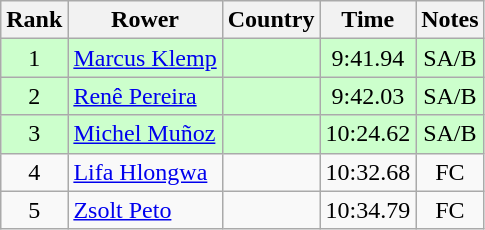<table class="wikitable" style="text-align:center">
<tr>
<th>Rank</th>
<th>Rower</th>
<th>Country</th>
<th>Time</th>
<th>Notes</th>
</tr>
<tr bgcolor=ccffcc>
<td>1</td>
<td align="left"><a href='#'>Marcus Klemp</a></td>
<td align="left"></td>
<td>9:41.94</td>
<td>SA/B</td>
</tr>
<tr bgcolor=ccffcc>
<td>2</td>
<td align="left"><a href='#'>Renê Pereira</a></td>
<td align="left"></td>
<td>9:42.03</td>
<td>SA/B</td>
</tr>
<tr bgcolor=ccffcc>
<td>3</td>
<td align="left"><a href='#'>Michel Muñoz</a></td>
<td align="left"></td>
<td>10:24.62</td>
<td>SA/B</td>
</tr>
<tr>
<td>4</td>
<td align="left"><a href='#'>Lifa Hlongwa</a></td>
<td align="left"></td>
<td>10:32.68</td>
<td>FC</td>
</tr>
<tr>
<td>5</td>
<td align="left"><a href='#'>Zsolt Peto</a></td>
<td align="left"></td>
<td>10:34.79</td>
<td>FC</td>
</tr>
</table>
